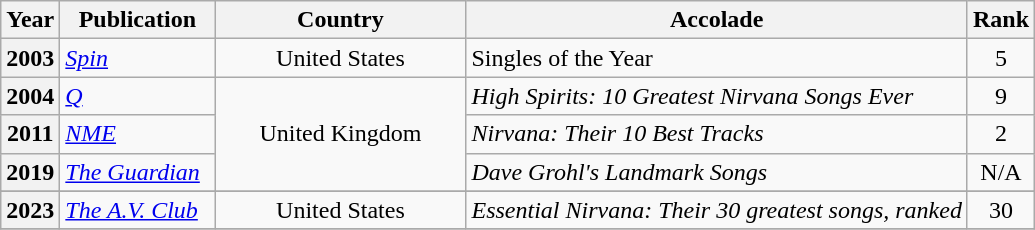<table class="wikitable plainrowheaders" style="text-align:left;">
<tr>
<th scope="col">Year</th>
<th scope="col" style="width:6em;">Publication</th>
<th scope="col" style="width:10em;">Country</th>
<th scope="col">Accolade</th>
<th scope="col">Rank</th>
</tr>
<tr>
<th scope="row">2003</th>
<td><em><a href='#'>Spin</a></em></td>
<td style="text-align:center;">United States</td>
<td>Singles of the Year</td>
<td style="text-align:center;">5</td>
</tr>
<tr>
<th scope="row">2004</th>
<td><em><a href='#'>Q</a></em></td>
<td style="text-align:center;" rowspan="3">United Kingdom</td>
<td><em>High Spirits: 10 Greatest Nirvana Songs Ever</em></td>
<td style="text-align:center;">9</td>
</tr>
<tr>
<th scope="row">2011</th>
<td><em><a href='#'>NME</a></em></td>
<td><em>Nirvana: Their 10 Best Tracks</em></td>
<td style="text-align:center;">2</td>
</tr>
<tr>
<th scope="row">2019</th>
<td><em><a href='#'>The Guardian</a></em></td>
<td><em>Dave Grohl's Landmark Songs</em></td>
<td style="text-align:center;">N/A</td>
</tr>
<tr>
</tr>
<tr>
<th scope="row">2023</th>
<td><em><a href='#'>The A.V. Club</a></em></td>
<td style="text-align:center">United States</td>
<td><em>Essential Nirvana: Their 30 greatest songs, ranked</em></td>
<td style="text-align:center;">30</td>
</tr>
<tr>
</tr>
</table>
